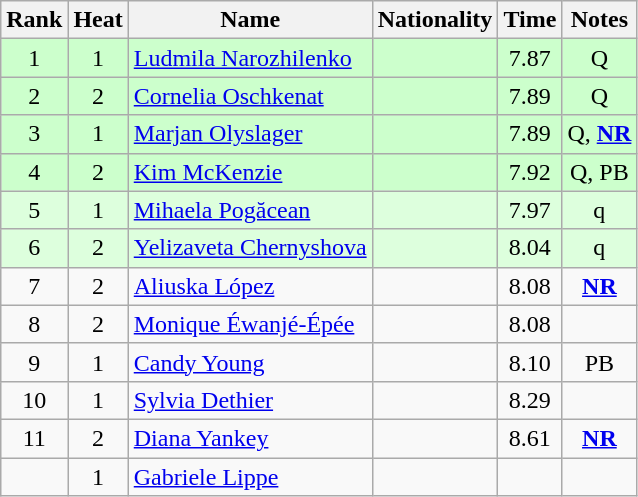<table class="wikitable sortable" style="text-align:center">
<tr>
<th>Rank</th>
<th>Heat</th>
<th>Name</th>
<th>Nationality</th>
<th>Time</th>
<th>Notes</th>
</tr>
<tr bgcolor=ccffcc>
<td>1</td>
<td>1</td>
<td align="left"><a href='#'>Ludmila Narozhilenko</a></td>
<td align=left></td>
<td>7.87</td>
<td>Q</td>
</tr>
<tr bgcolor=ccffcc>
<td>2</td>
<td>2</td>
<td align="left"><a href='#'>Cornelia Oschkenat</a></td>
<td align=left></td>
<td>7.89</td>
<td>Q</td>
</tr>
<tr bgcolor=ccffcc>
<td>3</td>
<td>1</td>
<td align="left"><a href='#'>Marjan Olyslager</a></td>
<td align=left></td>
<td>7.89</td>
<td>Q, <strong><a href='#'>NR</a></strong></td>
</tr>
<tr bgcolor=ccffcc>
<td>4</td>
<td>2</td>
<td align="left"><a href='#'>Kim McKenzie</a></td>
<td align=left></td>
<td>7.92</td>
<td>Q, PB</td>
</tr>
<tr bgcolor=ddffdd>
<td>5</td>
<td>1</td>
<td align="left"><a href='#'>Mihaela Pogăcean</a></td>
<td align=left></td>
<td>7.97</td>
<td>q</td>
</tr>
<tr bgcolor=ddffdd>
<td>6</td>
<td>2</td>
<td align="left"><a href='#'>Yelizaveta Chernyshova</a></td>
<td align=left></td>
<td>8.04</td>
<td>q</td>
</tr>
<tr>
<td>7</td>
<td>2</td>
<td align="left"><a href='#'>Aliuska López</a></td>
<td align=left></td>
<td>8.08</td>
<td><strong><a href='#'>NR</a></strong></td>
</tr>
<tr>
<td>8</td>
<td>2</td>
<td align="left"><a href='#'>Monique Éwanjé-Épée</a></td>
<td align=left></td>
<td>8.08</td>
<td></td>
</tr>
<tr>
<td>9</td>
<td>1</td>
<td align="left"><a href='#'>Candy Young</a></td>
<td align=left></td>
<td>8.10</td>
<td>PB</td>
</tr>
<tr>
<td>10</td>
<td>1</td>
<td align="left"><a href='#'>Sylvia Dethier</a></td>
<td align=left></td>
<td>8.29</td>
<td></td>
</tr>
<tr>
<td>11</td>
<td>2</td>
<td align="left"><a href='#'>Diana Yankey</a></td>
<td align=left></td>
<td>8.61</td>
<td><strong><a href='#'>NR</a></strong></td>
</tr>
<tr>
<td></td>
<td>1</td>
<td align="left"><a href='#'>Gabriele Lippe</a></td>
<td align=left></td>
<td></td>
<td></td>
</tr>
</table>
